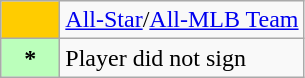<table class=wikitable>
<tr>
<td style="background-color:#FFCC00; border:1px solid #aaaaaa; width:2em;"></td>
<td><a href='#'>All-Star</a>/<a href='#'>All-MLB Team</a></td>
</tr>
<tr>
<th scope="row" style="background:#bfb;">*</th>
<td>Player did not sign</td>
</tr>
</table>
